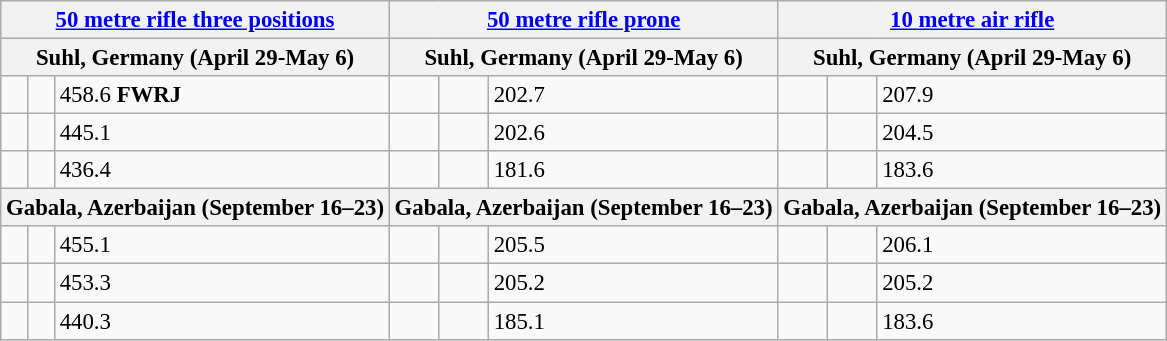<table class="wikitable" style="font-size: 95%">
<tr>
<th colspan="3"><a href='#'>50 metre rifle three positions</a></th>
<th colspan="3"><a href='#'>50 metre rifle prone</a></th>
<th colspan="3"><a href='#'>10 metre air rifle</a></th>
</tr>
<tr>
<th colspan="3">Suhl, Germany (April 29-May 6)</th>
<th colspan="3">Suhl, Germany (April 29-May 6)</th>
<th colspan="3">Suhl, Germany (April 29-May 6)</th>
</tr>
<tr>
<td></td>
<td></td>
<td>458.6 <strong>FWRJ</strong></td>
<td></td>
<td></td>
<td>202.7</td>
<td></td>
<td></td>
<td>207.9</td>
</tr>
<tr>
<td></td>
<td></td>
<td>445.1</td>
<td></td>
<td></td>
<td>202.6</td>
<td></td>
<td></td>
<td>204.5</td>
</tr>
<tr>
<td></td>
<td></td>
<td>436.4</td>
<td></td>
<td></td>
<td>181.6</td>
<td></td>
<td></td>
<td>183.6</td>
</tr>
<tr>
<th colspan="3">Gabala, Azerbaijan (September 16–23)</th>
<th colspan="3">Gabala, Azerbaijan (September 16–23)</th>
<th colspan="3">Gabala, Azerbaijan (September 16–23)</th>
</tr>
<tr>
<td></td>
<td></td>
<td>455.1</td>
<td></td>
<td></td>
<td>205.5</td>
<td></td>
<td></td>
<td>206.1</td>
</tr>
<tr>
<td></td>
<td></td>
<td>453.3</td>
<td></td>
<td></td>
<td>205.2</td>
<td></td>
<td></td>
<td>205.2</td>
</tr>
<tr>
<td></td>
<td></td>
<td>440.3</td>
<td></td>
<td></td>
<td>185.1</td>
<td></td>
<td></td>
<td>183.6</td>
</tr>
</table>
